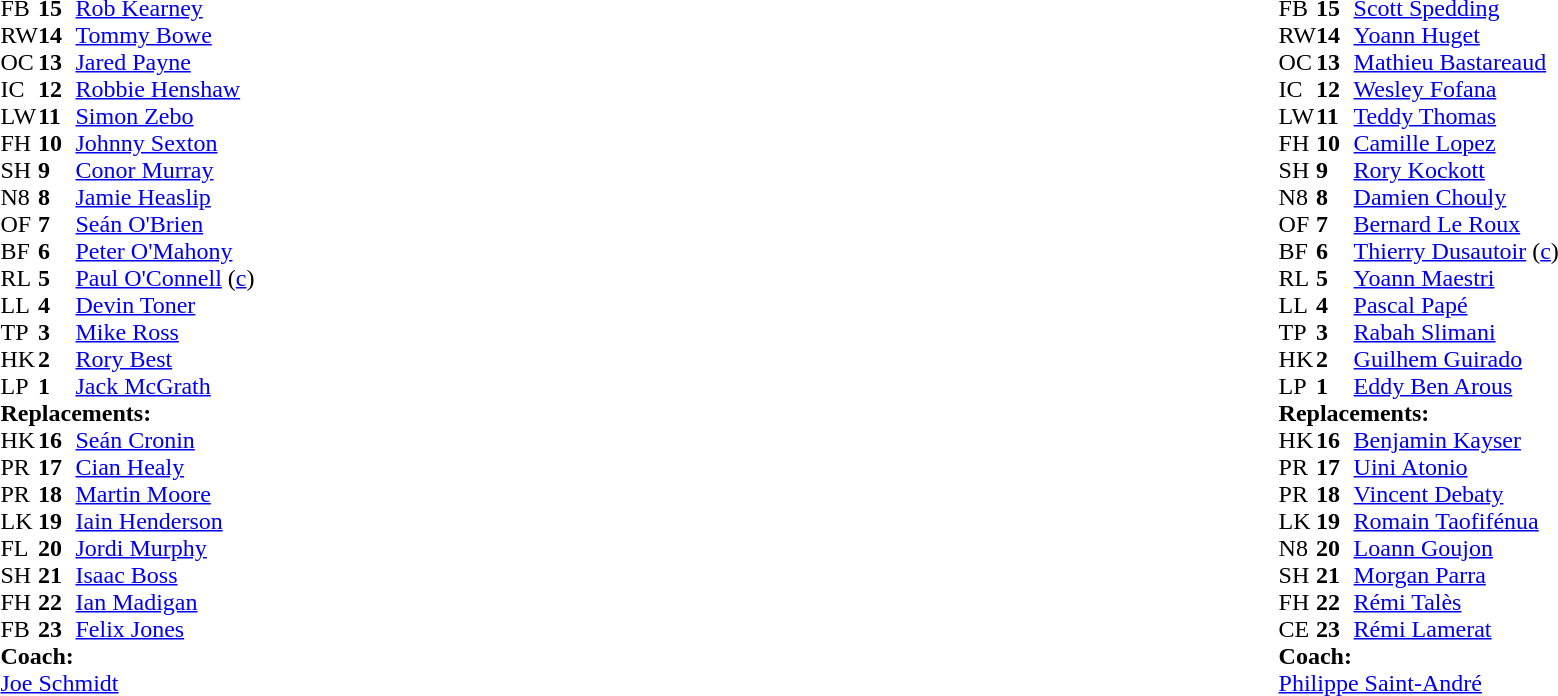<table style="width:100%">
<tr>
<td style="vertical-align:top; width:50%"><br><table cellspacing="0" cellpadding="0">
<tr>
<th width="25"></th>
<th width="25"></th>
</tr>
<tr>
<td>FB</td>
<td><strong>15</strong></td>
<td><a href='#'>Rob Kearney</a></td>
</tr>
<tr>
<td>RW</td>
<td><strong>14</strong></td>
<td><a href='#'>Tommy Bowe</a></td>
</tr>
<tr>
<td>OC</td>
<td><strong>13</strong></td>
<td><a href='#'>Jared Payne</a></td>
</tr>
<tr>
<td>IC</td>
<td><strong>12</strong></td>
<td><a href='#'>Robbie Henshaw</a></td>
</tr>
<tr>
<td>LW</td>
<td><strong>11</strong></td>
<td><a href='#'>Simon Zebo</a></td>
</tr>
<tr>
<td>FH</td>
<td><strong>10</strong></td>
<td><a href='#'>Johnny Sexton</a></td>
<td></td>
<td colspan=2></td>
</tr>
<tr>
<td>SH</td>
<td><strong>9</strong></td>
<td><a href='#'>Conor Murray</a></td>
</tr>
<tr>
<td>N8</td>
<td><strong>8</strong></td>
<td><a href='#'>Jamie Heaslip</a></td>
<td></td>
<td></td>
</tr>
<tr>
<td>OF</td>
<td><strong>7</strong></td>
<td><a href='#'>Seán O'Brien</a></td>
<td></td>
<td></td>
<td></td>
</tr>
<tr>
<td>BF</td>
<td><strong>6</strong></td>
<td><a href='#'>Peter O'Mahony</a></td>
</tr>
<tr>
<td>RL</td>
<td><strong>5</strong></td>
<td><a href='#'>Paul O'Connell</a> (<a href='#'>c</a>)</td>
</tr>
<tr>
<td>LL</td>
<td><strong>4</strong></td>
<td><a href='#'>Devin Toner</a></td>
<td></td>
<td></td>
</tr>
<tr>
<td>TP</td>
<td><strong>3</strong></td>
<td><a href='#'>Mike Ross</a></td>
<td></td>
<td></td>
</tr>
<tr>
<td>HK</td>
<td><strong>2</strong></td>
<td><a href='#'>Rory Best</a></td>
<td></td>
<td></td>
<td></td>
</tr>
<tr>
<td>LP</td>
<td><strong>1</strong></td>
<td><a href='#'>Jack McGrath</a></td>
<td></td>
<td></td>
</tr>
<tr>
<td colspan=3><strong>Replacements:</strong></td>
</tr>
<tr>
<td>HK</td>
<td><strong>16</strong></td>
<td><a href='#'>Seán Cronin</a></td>
<td></td>
<td></td>
</tr>
<tr>
<td>PR</td>
<td><strong>17</strong></td>
<td><a href='#'>Cian Healy</a></td>
<td></td>
<td></td>
</tr>
<tr>
<td>PR</td>
<td><strong>18</strong></td>
<td><a href='#'>Martin Moore</a></td>
<td></td>
<td></td>
</tr>
<tr>
<td>LK</td>
<td><strong>19</strong></td>
<td><a href='#'>Iain Henderson</a></td>
<td></td>
<td></td>
</tr>
<tr>
<td>FL</td>
<td><strong>20</strong></td>
<td><a href='#'>Jordi Murphy</a></td>
<td></td>
<td></td>
</tr>
<tr>
<td>SH</td>
<td><strong>21</strong></td>
<td><a href='#'>Isaac Boss</a></td>
</tr>
<tr>
<td>FH</td>
<td><strong>22</strong></td>
<td><a href='#'>Ian Madigan</a></td>
<td></td>
<td></td>
<td></td>
</tr>
<tr>
<td>FB</td>
<td><strong>23</strong></td>
<td><a href='#'>Felix Jones</a></td>
</tr>
<tr>
<td colspan=3><strong>Coach:</strong></td>
</tr>
<tr>
<td colspan="4"> <a href='#'>Joe Schmidt</a></td>
</tr>
</table>
</td>
<td style="vertical-align:top"></td>
<td style="vertical-align:top; width:50%"><br><table cellspacing="0" cellpadding="0" style="margin:auto">
<tr>
<th width="25"></th>
<th width="25"></th>
</tr>
<tr>
<td>FB</td>
<td><strong>15</strong></td>
<td><a href='#'>Scott Spedding</a></td>
<td></td>
<td></td>
<td></td>
</tr>
<tr>
<td>RW</td>
<td><strong>14</strong></td>
<td><a href='#'>Yoann Huget</a></td>
</tr>
<tr>
<td>OC</td>
<td><strong>13</strong></td>
<td><a href='#'>Mathieu Bastareaud</a></td>
<td></td>
<td colspan=2></td>
</tr>
<tr>
<td>IC</td>
<td><strong>12</strong></td>
<td><a href='#'>Wesley Fofana</a></td>
<td></td>
<td></td>
<td></td>
</tr>
<tr>
<td>LW</td>
<td><strong>11</strong></td>
<td><a href='#'>Teddy Thomas</a></td>
<td></td>
<td></td>
<td></td>
<td></td>
</tr>
<tr>
<td>FH</td>
<td><strong>10</strong></td>
<td><a href='#'>Camille Lopez</a></td>
</tr>
<tr>
<td>SH</td>
<td><strong>9</strong></td>
<td><a href='#'>Rory Kockott</a></td>
<td></td>
<td></td>
</tr>
<tr>
<td>N8</td>
<td><strong>8</strong></td>
<td><a href='#'>Damien Chouly</a></td>
<td></td>
<td></td>
</tr>
<tr>
<td>OF</td>
<td><strong>7</strong></td>
<td><a href='#'>Bernard Le Roux</a></td>
</tr>
<tr>
<td>BF</td>
<td><strong>6</strong></td>
<td><a href='#'>Thierry Dusautoir</a> (<a href='#'>c</a>)</td>
</tr>
<tr>
<td>RL</td>
<td><strong>5</strong></td>
<td><a href='#'>Yoann Maestri</a></td>
</tr>
<tr>
<td>LL</td>
<td><strong>4</strong></td>
<td><a href='#'>Pascal Papé</a></td>
<td></td>
<td></td>
</tr>
<tr>
<td>TP</td>
<td><strong>3</strong></td>
<td><a href='#'>Rabah Slimani</a></td>
<td></td>
<td></td>
</tr>
<tr>
<td>HK</td>
<td><strong>2</strong></td>
<td><a href='#'>Guilhem Guirado</a></td>
<td></td>
<td></td>
</tr>
<tr>
<td>LP</td>
<td><strong>1</strong></td>
<td><a href='#'>Eddy Ben Arous</a></td>
<td></td>
<td></td>
</tr>
<tr>
<td colspan=3><strong>Replacements:</strong></td>
</tr>
<tr>
<td>HK</td>
<td><strong>16</strong></td>
<td><a href='#'>Benjamin Kayser</a></td>
<td></td>
<td></td>
</tr>
<tr>
<td>PR</td>
<td><strong>17</strong></td>
<td><a href='#'>Uini Atonio</a></td>
<td></td>
<td></td>
</tr>
<tr>
<td>PR</td>
<td><strong>18</strong></td>
<td><a href='#'>Vincent Debaty</a></td>
<td></td>
<td></td>
</tr>
<tr>
<td>LK</td>
<td><strong>19</strong></td>
<td><a href='#'>Romain Taofifénua</a></td>
<td></td>
<td></td>
</tr>
<tr>
<td>N8</td>
<td><strong>20</strong></td>
<td><a href='#'>Loann Goujon</a></td>
<td></td>
<td></td>
</tr>
<tr>
<td>SH</td>
<td><strong>21</strong></td>
<td><a href='#'>Morgan Parra</a></td>
<td></td>
<td></td>
</tr>
<tr>
<td>FH</td>
<td><strong>22</strong></td>
<td><a href='#'>Rémi Talès</a></td>
<td></td>
<td></td>
</tr>
<tr>
<td>CE</td>
<td><strong>23</strong></td>
<td><a href='#'>Rémi Lamerat</a></td>
<td></td>
<td></td>
<td></td>
<td></td>
</tr>
<tr>
<td colspan=3><strong>Coach:</strong></td>
</tr>
<tr>
<td colspan="4"> <a href='#'>Philippe Saint-André</a></td>
</tr>
</table>
</td>
</tr>
</table>
